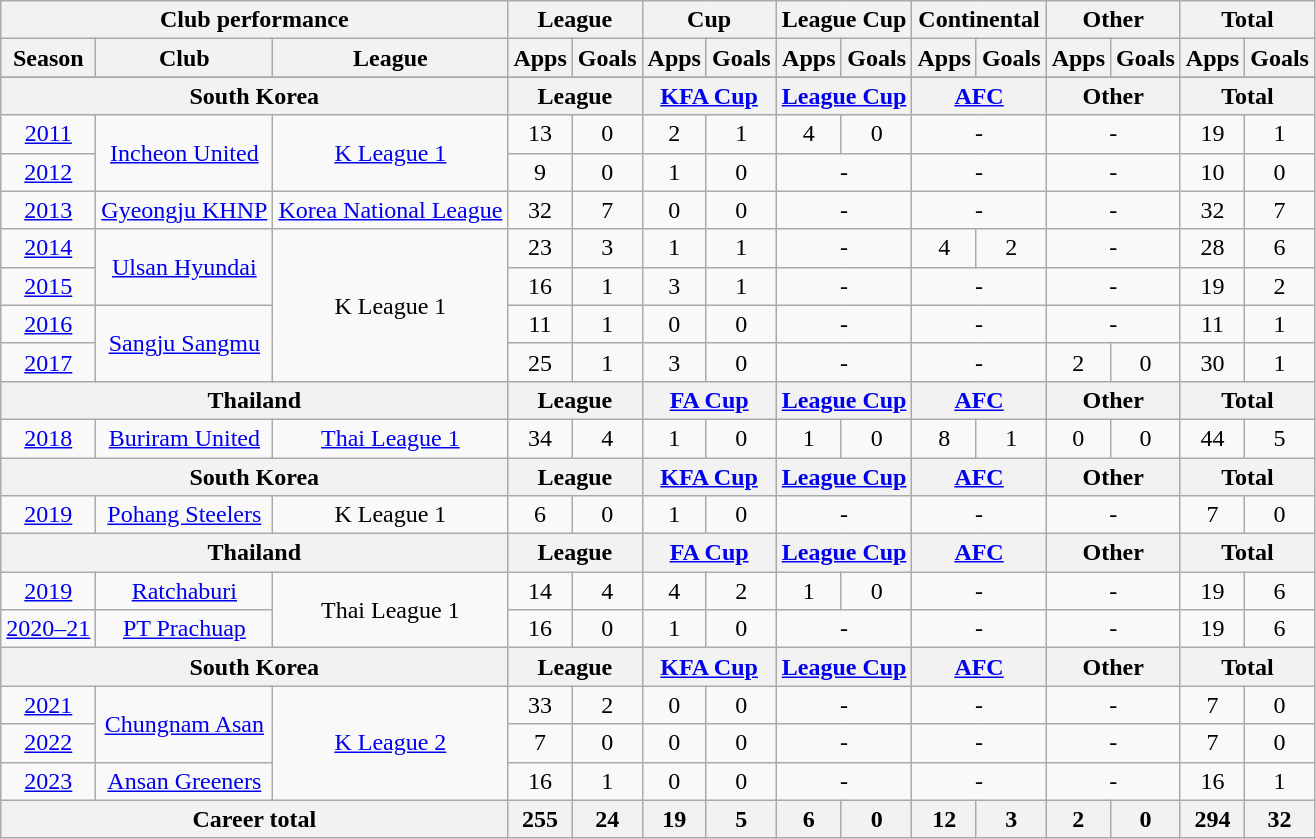<table class="wikitable" style="text-align:center">
<tr>
<th colspan=3>Club performance</th>
<th colspan=2>League</th>
<th colspan=2>Cup</th>
<th colspan=2>League Cup</th>
<th colspan=2>Continental</th>
<th colspan=2>Other</th>
<th colspan=2>Total</th>
</tr>
<tr>
<th>Season</th>
<th>Club</th>
<th>League</th>
<th>Apps</th>
<th>Goals</th>
<th>Apps</th>
<th>Goals</th>
<th>Apps</th>
<th>Goals</th>
<th>Apps</th>
<th>Goals</th>
<th>Apps</th>
<th>Goals</th>
<th>Apps</th>
<th>Goals</th>
</tr>
<tr>
</tr>
<tr>
<th colspan=3>South Korea</th>
<th colspan=2>League</th>
<th colspan=2><a href='#'>KFA Cup</a></th>
<th colspan=2><a href='#'>League Cup</a></th>
<th colspan=2><a href='#'>AFC</a></th>
<th colspan=2>Other</th>
<th colspan=2>Total</th>
</tr>
<tr>
<td><a href='#'>2011</a></td>
<td rowspan="2"><a href='#'>Incheon United</a></td>
<td rowspan="2"><a href='#'>K League 1</a></td>
<td>13</td>
<td>0</td>
<td>2</td>
<td>1</td>
<td>4</td>
<td>0</td>
<td colspan="2">-</td>
<td colspan="2">-</td>
<td>19</td>
<td>1</td>
</tr>
<tr>
<td><a href='#'>2012</a></td>
<td>9</td>
<td>0</td>
<td>1</td>
<td>0</td>
<td colspan="2">-</td>
<td colspan="2">-</td>
<td colspan="2">-</td>
<td>10</td>
<td>0</td>
</tr>
<tr>
<td><a href='#'>2013</a></td>
<td rowspan="1"><a href='#'>Gyeongju KHNP</a></td>
<td rowspan="1"><a href='#'>Korea National League</a></td>
<td>32</td>
<td>7</td>
<td>0</td>
<td>0</td>
<td colspan="2">-</td>
<td colspan="2">-</td>
<td colspan="2">-</td>
<td>32</td>
<td>7</td>
</tr>
<tr>
<td><a href='#'>2014</a></td>
<td rowspan="2"><a href='#'>Ulsan Hyundai</a></td>
<td rowspan="4">K League 1</td>
<td>23</td>
<td>3</td>
<td>1</td>
<td>1</td>
<td colspan="2">-</td>
<td>4</td>
<td>2</td>
<td colspan="2">-</td>
<td>28</td>
<td>6</td>
</tr>
<tr>
<td><a href='#'>2015</a></td>
<td>16</td>
<td>1</td>
<td>3</td>
<td>1</td>
<td colspan="2">-</td>
<td colspan="2">-</td>
<td colspan="2">-</td>
<td>19</td>
<td>2</td>
</tr>
<tr>
<td><a href='#'>2016</a></td>
<td rowspan="2"><a href='#'>Sangju Sangmu</a></td>
<td>11</td>
<td>1</td>
<td>0</td>
<td>0</td>
<td colspan="2">-</td>
<td colspan="2">-</td>
<td colspan="2">-</td>
<td>11</td>
<td>1</td>
</tr>
<tr>
<td><a href='#'>2017</a></td>
<td>25</td>
<td>1</td>
<td>3</td>
<td>0</td>
<td colspan="2">-</td>
<td colspan="2">-</td>
<td>2</td>
<td>0</td>
<td>30</td>
<td>1</td>
</tr>
<tr>
<th colspan=3>Thailand</th>
<th colspan=2>League</th>
<th colspan=2><a href='#'>FA Cup</a></th>
<th colspan=2><a href='#'>League Cup</a></th>
<th colspan=2><a href='#'>AFC</a></th>
<th colspan=2>Other</th>
<th colspan=2>Total</th>
</tr>
<tr>
<td><a href='#'>2018</a></td>
<td><a href='#'>Buriram United</a></td>
<td><a href='#'>Thai League 1</a></td>
<td>34</td>
<td>4</td>
<td>1</td>
<td>0</td>
<td>1</td>
<td>0</td>
<td>8</td>
<td>1</td>
<td>0</td>
<td>0</td>
<td>44</td>
<td>5</td>
</tr>
<tr>
<th colspan=3>South Korea</th>
<th colspan=2>League</th>
<th colspan=2><a href='#'>KFA Cup</a></th>
<th colspan=2><a href='#'>League Cup</a></th>
<th colspan=2><a href='#'>AFC</a></th>
<th colspan=2>Other</th>
<th colspan=2>Total</th>
</tr>
<tr>
<td><a href='#'>2019</a></td>
<td><a href='#'>Pohang Steelers</a></td>
<td>K League 1</td>
<td>6</td>
<td>0</td>
<td>1</td>
<td>0</td>
<td colspan="2">-</td>
<td colspan="2">-</td>
<td colspan="2">-</td>
<td>7</td>
<td>0</td>
</tr>
<tr>
<th colspan=3>Thailand</th>
<th colspan=2>League</th>
<th colspan=2><a href='#'>FA Cup</a></th>
<th colspan=2><a href='#'>League Cup</a></th>
<th colspan=2><a href='#'>AFC</a></th>
<th colspan=2>Other</th>
<th colspan=2>Total</th>
</tr>
<tr>
<td><a href='#'>2019</a></td>
<td><a href='#'>Ratchaburi</a></td>
<td rowspan="2">Thai League 1</td>
<td>14</td>
<td>4</td>
<td>4</td>
<td>2</td>
<td>1</td>
<td>0</td>
<td colspan="2">-</td>
<td colspan="2">-</td>
<td>19</td>
<td>6</td>
</tr>
<tr>
<td><a href='#'>2020–21</a></td>
<td><a href='#'>PT Prachuap</a></td>
<td>16</td>
<td>0</td>
<td>1</td>
<td>0</td>
<td colspan="2">-</td>
<td colspan="2">-</td>
<td colspan="2">-</td>
<td>19</td>
<td>6</td>
</tr>
<tr>
<th colspan=3>South Korea</th>
<th colspan=2>League</th>
<th colspan=2><a href='#'>KFA Cup</a></th>
<th colspan=2><a href='#'>League Cup</a></th>
<th colspan=2><a href='#'>AFC</a></th>
<th colspan=2>Other</th>
<th colspan=2>Total</th>
</tr>
<tr>
<td><a href='#'>2021</a></td>
<td rowspan="2"><a href='#'>Chungnam Asan</a></td>
<td rowspan="3"><a href='#'>K League 2</a></td>
<td>33</td>
<td>2</td>
<td>0</td>
<td>0</td>
<td colspan="2">-</td>
<td colspan="2">-</td>
<td colspan="2">-</td>
<td>7</td>
<td>0</td>
</tr>
<tr>
<td><a href='#'>2022</a></td>
<td>7</td>
<td>0</td>
<td>0</td>
<td>0</td>
<td colspan="2">-</td>
<td colspan="2">-</td>
<td colspan="2">-</td>
<td>7</td>
<td>0</td>
</tr>
<tr>
<td><a href='#'>2023</a></td>
<td><a href='#'>Ansan Greeners</a></td>
<td>16</td>
<td>1</td>
<td>0</td>
<td>0</td>
<td colspan="2">-</td>
<td colspan="2">-</td>
<td colspan="2">-</td>
<td>16</td>
<td>1</td>
</tr>
<tr>
<th colspan=3>Career total</th>
<th>255</th>
<th>24</th>
<th>19</th>
<th>5</th>
<th>6</th>
<th>0</th>
<th>12</th>
<th>3</th>
<th>2</th>
<th>0</th>
<th>294</th>
<th>32</th>
</tr>
</table>
